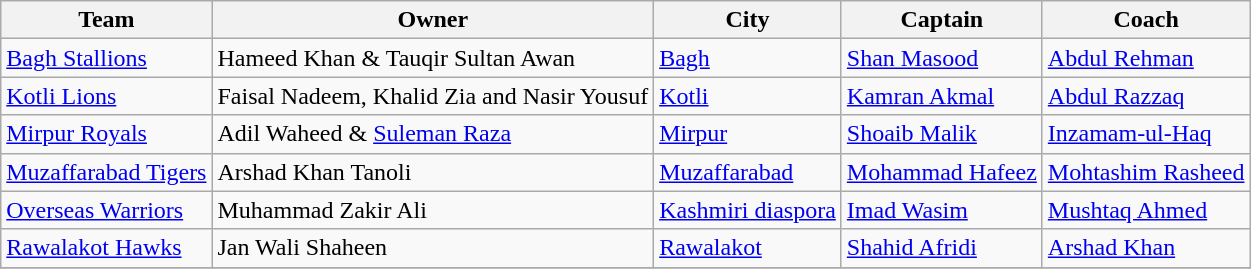<table class="wikitable">
<tr>
<th>Team</th>
<th>Owner</th>
<th>City</th>
<th>Captain</th>
<th>Coach</th>
</tr>
<tr>
<td><a href='#'>Bagh Stallions</a></td>
<td>Hameed Khan & Tauqir Sultan Awan</td>
<td><a href='#'>Bagh</a></td>
<td><a href='#'>Shan Masood</a></td>
<td><a href='#'>Abdul Rehman</a></td>
</tr>
<tr>
<td><a href='#'>Kotli Lions</a></td>
<td>Faisal Nadeem, Khalid Zia and Nasir Yousuf</td>
<td><a href='#'>Kotli</a></td>
<td><a href='#'>Kamran Akmal</a></td>
<td><a href='#'>Abdul Razzaq</a></td>
</tr>
<tr>
<td><a href='#'>Mirpur Royals</a></td>
<td>Adil Waheed & <a href='#'>Suleman Raza</a></td>
<td><a href='#'>Mirpur</a></td>
<td><a href='#'>Shoaib Malik</a></td>
<td><a href='#'>Inzamam-ul-Haq</a></td>
</tr>
<tr>
<td><a href='#'>Muzaffarabad Tigers</a></td>
<td>Arshad Khan Tanoli</td>
<td><a href='#'>Muzaffarabad</a></td>
<td><a href='#'>Mohammad Hafeez</a></td>
<td><a href='#'>Mohtashim Rasheed</a></td>
</tr>
<tr>
<td><a href='#'>Overseas Warriors</a></td>
<td>Muhammad Zakir Ali</td>
<td><a href='#'>Kashmiri diaspora</a></td>
<td><a href='#'>Imad Wasim</a></td>
<td><a href='#'>Mushtaq Ahmed</a></td>
</tr>
<tr>
<td><a href='#'>Rawalakot Hawks</a></td>
<td>Jan Wali Shaheen</td>
<td><a href='#'>Rawalakot</a></td>
<td><a href='#'>Shahid Afridi</a></td>
<td><a href='#'>Arshad Khan</a></td>
</tr>
<tr>
</tr>
</table>
